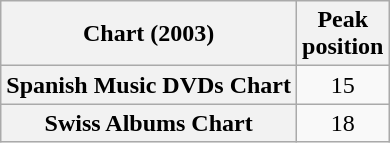<table class="wikitable plainrowheaders sortable" style="text-align:center;" border="1">
<tr>
<th scope="col">Chart (2003)</th>
<th scope="col">Peak<br>position</th>
</tr>
<tr>
<th scope="row">Spanish Music DVDs Chart</th>
<td>15</td>
</tr>
<tr>
<th scope="row">Swiss Albums Chart</th>
<td>18</td>
</tr>
</table>
